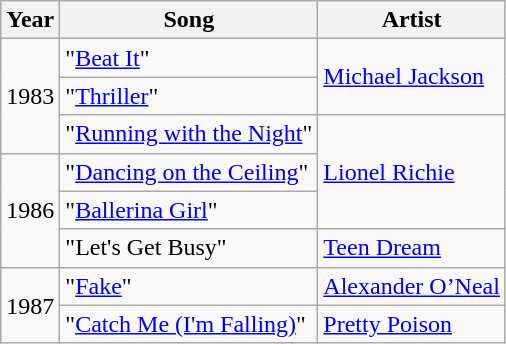<table class="wikitable sortable">
<tr>
<th>Year</th>
<th>Song</th>
<th>Artist</th>
</tr>
<tr>
<td rowspan=3>1983</td>
<td>"<a href='#'>Beat It</a>"</td>
<td rowspan=2><a href='#'>Michael Jackson</a></td>
</tr>
<tr>
<td>"<a href='#'>Thriller</a>"</td>
</tr>
<tr>
<td>"<a href='#'>Running with the Night</a>"</td>
<td rowspan=3><a href='#'>Lionel Richie</a></td>
</tr>
<tr>
<td rowspan=3>1986</td>
<td>"<a href='#'>Dancing on the Ceiling</a>"</td>
</tr>
<tr>
<td>"<a href='#'>Ballerina Girl</a>"</td>
</tr>
<tr>
<td>"Let's Get Busy"</td>
<td><a href='#'>Teen Dream</a></td>
</tr>
<tr>
<td rowspan=2>1987</td>
<td>"<a href='#'>Fake</a>"</td>
<td><a href='#'>Alexander O’Neal</a></td>
</tr>
<tr>
<td>"<a href='#'>Catch Me (I'm Falling)</a>"</td>
<td><a href='#'>Pretty Poison</a></td>
</tr>
</table>
